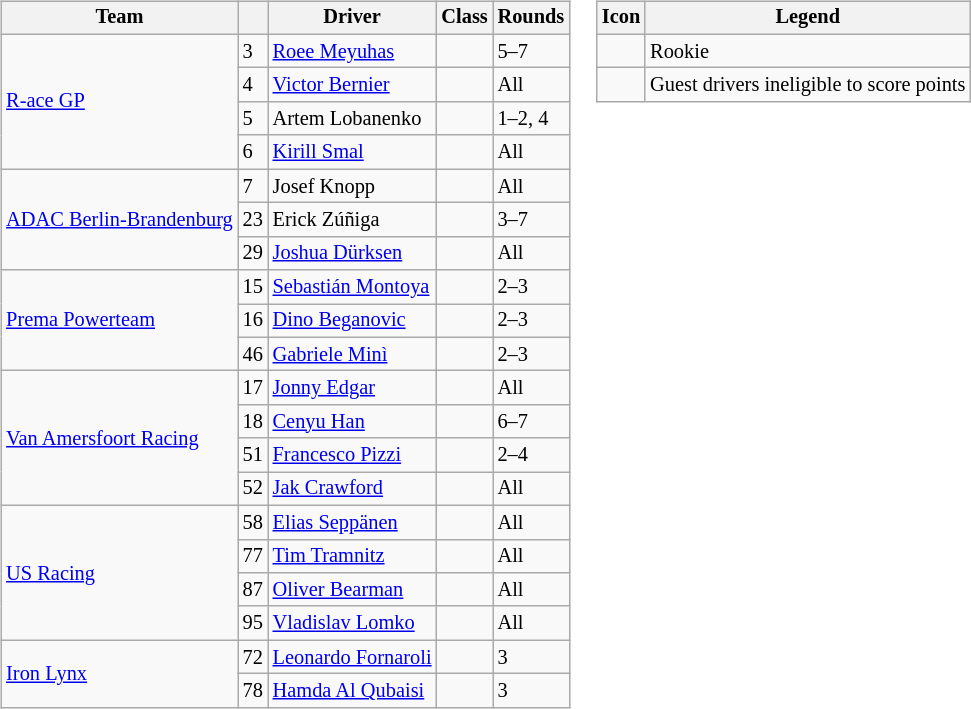<table>
<tr>
<td><br><table class="wikitable" style="font-size: 85%;">
<tr>
<th>Team</th>
<th></th>
<th>Driver</th>
<th>Class</th>
<th>Rounds</th>
</tr>
<tr>
<td rowspan=4> <a href='#'>R-ace GP</a></td>
<td>3</td>
<td> <a href='#'>Roee Meyuhas</a></td>
<td></td>
<td>5–7</td>
</tr>
<tr>
<td>4</td>
<td> <a href='#'>Victor Bernier</a></td>
<td></td>
<td>All</td>
</tr>
<tr>
<td>5</td>
<td> Artem Lobanenko</td>
<td></td>
<td>1–2, 4</td>
</tr>
<tr>
<td>6</td>
<td> <a href='#'>Kirill Smal</a></td>
<td style="text-align:center"></td>
<td>All</td>
</tr>
<tr>
<td rowspan=3 nowrap> <a href='#'>ADAC Berlin-Brandenburg</a></td>
<td>7</td>
<td> Josef Knopp</td>
<td style="text-align:center"></td>
<td>All</td>
</tr>
<tr>
<td>23</td>
<td> Erick Zúñiga</td>
<td style="text-align:center"></td>
<td>3–7</td>
</tr>
<tr>
<td>29</td>
<td> <a href='#'>Joshua Dürksen</a></td>
<td></td>
<td>All</td>
</tr>
<tr>
<td rowspan=3> <a href='#'>Prema Powerteam</a></td>
<td>15</td>
<td> <a href='#'>Sebastián Montoya</a></td>
<td style="text-align:center"></td>
<td>2–3</td>
</tr>
<tr>
<td>16</td>
<td> <a href='#'>Dino Beganovic</a></td>
<td style="text-align:center"></td>
<td>2–3</td>
</tr>
<tr>
<td>46</td>
<td> <a href='#'>Gabriele Minì</a></td>
<td style="text-align:center"></td>
<td>2–3</td>
</tr>
<tr>
<td rowspan=4> <a href='#'>Van Amersfoort Racing</a></td>
<td>17</td>
<td> <a href='#'>Jonny Edgar</a></td>
<td></td>
<td>All</td>
</tr>
<tr>
<td>18</td>
<td> <a href='#'>Cenyu Han</a></td>
<td style="text-align:center"></td>
<td>6–7</td>
</tr>
<tr>
<td>51</td>
<td> <a href='#'>Francesco Pizzi</a></td>
<td style="text-align:center"></td>
<td>2–4</td>
</tr>
<tr>
<td>52</td>
<td> <a href='#'>Jak Crawford</a></td>
<td></td>
<td>All</td>
</tr>
<tr>
<td rowspan=4> <a href='#'>US Racing</a></td>
<td>58</td>
<td> <a href='#'>Elias Seppänen</a></td>
<td></td>
<td>All</td>
</tr>
<tr>
<td>77</td>
<td> <a href='#'>Tim Tramnitz</a></td>
<td style="text-align:center"></td>
<td>All</td>
</tr>
<tr>
<td>87</td>
<td> <a href='#'>Oliver Bearman</a></td>
<td style="text-align:center"></td>
<td>All</td>
</tr>
<tr>
<td>95</td>
<td> <a href='#'>Vladislav Lomko</a></td>
<td style="text-align:center"></td>
<td>All</td>
</tr>
<tr>
<td rowspan=2> <a href='#'>Iron Lynx</a></td>
<td>72</td>
<td nowrap> <a href='#'>Leonardo Fornaroli</a></td>
<td nowrap style="text-align:center"> </td>
<td>3</td>
</tr>
<tr>
<td>78</td>
<td> <a href='#'>Hamda Al Qubaisi</a></td>
<td style="text-align:center"></td>
<td>3</td>
</tr>
</table>
</td>
<td style="vertical-align:top"><br><table class="wikitable" style="font-size: 85%;">
<tr>
<th>Icon</th>
<th>Legend</th>
</tr>
<tr>
<td style="text-align:center"></td>
<td>Rookie</td>
</tr>
<tr>
<td style="text-align:center"></td>
<td>Guest drivers ineligible to score points</td>
</tr>
</table>
</td>
</tr>
</table>
